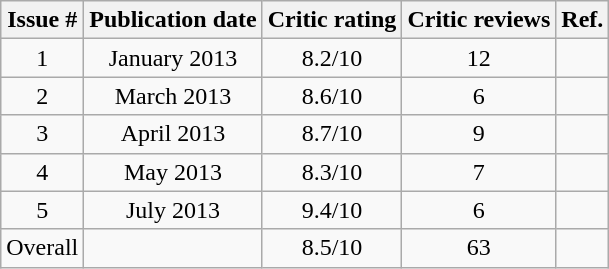<table class="wikitable" style="text-align: center;">
<tr>
<th>Issue #</th>
<th>Publication date</th>
<th>Critic rating</th>
<th>Critic reviews</th>
<th>Ref.</th>
</tr>
<tr>
<td>1</td>
<td>January 2013</td>
<td>8.2/10</td>
<td>12</td>
<td></td>
</tr>
<tr>
<td>2</td>
<td>March 2013</td>
<td>8.6/10</td>
<td>6</td>
<td></td>
</tr>
<tr>
<td>3</td>
<td>April 2013</td>
<td>8.7/10</td>
<td>9</td>
<td></td>
</tr>
<tr>
<td>4</td>
<td>May 2013</td>
<td>8.3/10</td>
<td>7</td>
<td></td>
</tr>
<tr>
<td>5</td>
<td>July 2013</td>
<td>9.4/10</td>
<td>6</td>
<td></td>
</tr>
<tr>
<td>Overall</td>
<td></td>
<td>8.5/10</td>
<td>63</td>
<td></td>
</tr>
</table>
